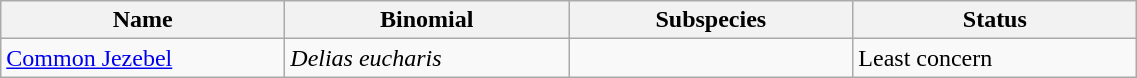<table width=60% class="wikitable">
<tr>
<th width=20%>Name</th>
<th width=20%>Binomial</th>
<th width=20%>Subspecies</th>
<th width=20%>Status</th>
</tr>
<tr>
<td><a href='#'>Common Jezebel</a><br>
</td>
<td><em>Delias eucharis</em></td>
<td></td>
<td>Least concern</td>
</tr>
</table>
